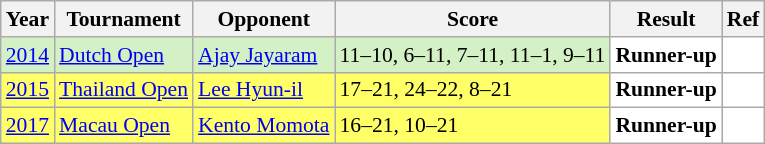<table class="sortable wikitable" style="font-size: 90%">
<tr>
<th>Year</th>
<th>Tournament</th>
<th>Opponent</th>
<th>Score</th>
<th>Result</th>
<th>Ref</th>
</tr>
<tr style="background:#D4F1C5">
<td align="center"><a href='#'>2014</a></td>
<td align="left"><a href='#'>Dutch Open</a></td>
<td align="left"> <a href='#'>Ajay Jayaram</a></td>
<td align="left">11–10, 6–11, 7–11, 11–1, 9–11</td>
<td style="text-align: left; background:white"> <strong>Runner-up</strong></td>
<td style="text-align: center; background:white"></td>
</tr>
<tr style="background:#FFFF67">
<td align="center"><a href='#'>2015</a></td>
<td align="left"><a href='#'>Thailand Open</a></td>
<td align="left"> <a href='#'>Lee Hyun-il</a></td>
<td align="left">17–21, 24–22, 8–21</td>
<td style="text-align: left; background:white"> <strong>Runner-up</strong></td>
<td style="text-align: center; background:white"></td>
</tr>
<tr style="background:#FFFF67">
<td align="center"><a href='#'>2017</a></td>
<td align="left"><a href='#'>Macau Open</a></td>
<td align="left"> <a href='#'>Kento Momota</a></td>
<td align="left">16–21, 10–21</td>
<td style="text-align: left; background:white"> <strong>Runner-up</strong></td>
<td style="text-align: center; background:white"></td>
</tr>
</table>
